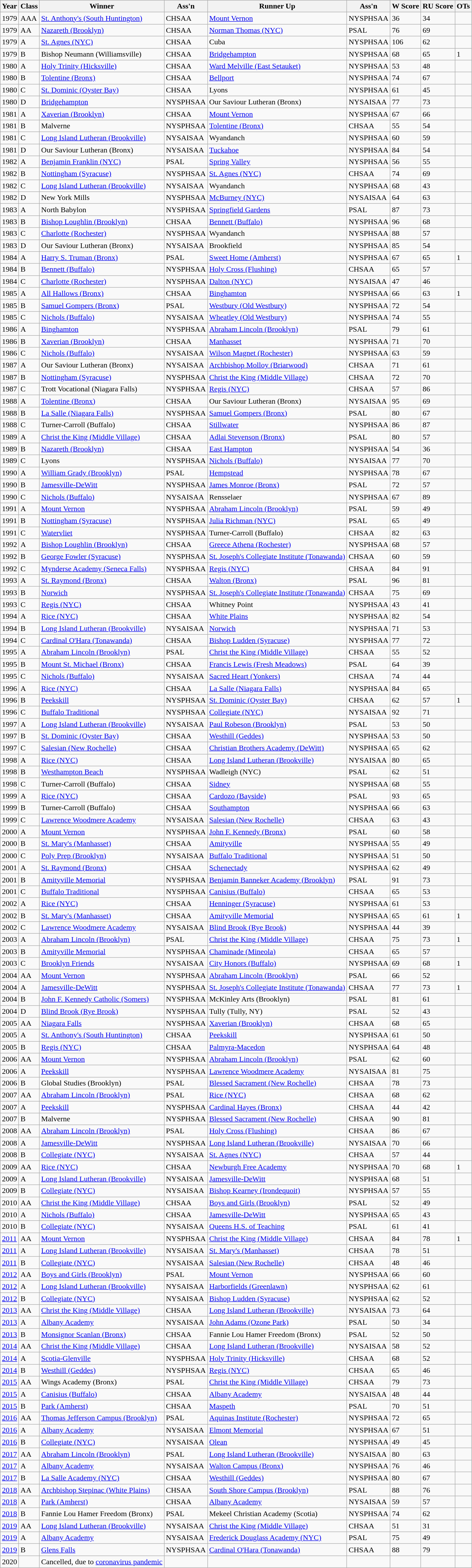<table class="wikitable sortable" font=90%">
<tr>
<th><strong>Year</strong></th>
<th><strong>Class</strong></th>
<th><strong>Winner</strong></th>
<th><strong>Ass'n</strong></th>
<th><strong>Runner Up</strong></th>
<th><strong>Ass'n</strong></th>
<th><strong>W Score</strong></th>
<th><strong>RU Score</strong></th>
<th><strong>OTs</strong></th>
</tr>
<tr>
<td>1979</td>
<td>AAA</td>
<td><a href='#'>St. Anthony's (South Huntington)</a></td>
<td>CHSAA</td>
<td><a href='#'>Mount Vernon</a></td>
<td>NYSPHSAA</td>
<td>36</td>
<td>34</td>
<td></td>
</tr>
<tr>
<td>1979</td>
<td>AA</td>
<td><a href='#'>Nazareth (Brooklyn)</a></td>
<td>CHSAA</td>
<td><a href='#'>Norman Thomas (NYC)</a></td>
<td>PSAL</td>
<td>76</td>
<td>69</td>
<td></td>
</tr>
<tr>
<td>1979</td>
<td>A</td>
<td><a href='#'>St. Agnes (NYC)</a></td>
<td>CHSAA</td>
<td>Cuba</td>
<td>NYSPHSAA</td>
<td>106</td>
<td>62</td>
<td></td>
</tr>
<tr>
<td>1979</td>
<td>B</td>
<td>Bishop Neumann (Williamsville)</td>
<td>CHSAA</td>
<td><a href='#'>Bridgehampton</a></td>
<td>NYSPHSAA</td>
<td>68</td>
<td>65</td>
<td>1</td>
</tr>
<tr>
<td>1980</td>
<td>A</td>
<td><a href='#'>Holy Trinity (Hicksville)</a></td>
<td>CHSAA</td>
<td><a href='#'>Ward Melville (East Setauket)</a></td>
<td>NYSPHSAA</td>
<td>53</td>
<td>48</td>
<td></td>
</tr>
<tr>
<td>1980</td>
<td>B</td>
<td><a href='#'>Tolentine (Bronx)</a></td>
<td>CHSAA</td>
<td><a href='#'>Bellport</a></td>
<td>NYSPHSAA</td>
<td>74</td>
<td>67</td>
<td></td>
</tr>
<tr>
<td>1980</td>
<td>C</td>
<td><a href='#'>St. Dominic (Oyster Bay)</a></td>
<td>CHSAA</td>
<td>Lyons</td>
<td>NYSPHSAA</td>
<td>61</td>
<td>45</td>
<td></td>
</tr>
<tr>
<td>1980</td>
<td>D</td>
<td><a href='#'>Bridgehampton</a></td>
<td>NYSPHSAA</td>
<td>Our Saviour Lutheran (Bronx)</td>
<td>NYSAISAA</td>
<td>77</td>
<td>73</td>
<td></td>
</tr>
<tr>
<td>1981</td>
<td>A</td>
<td><a href='#'>Xaverian (Brooklyn)</a></td>
<td>CHSAA</td>
<td><a href='#'>Mount Vernon</a></td>
<td>NYSPHSAA</td>
<td>67</td>
<td>66</td>
<td></td>
</tr>
<tr>
<td>1981</td>
<td>B</td>
<td>Malverne</td>
<td>NYSPHSAA</td>
<td><a href='#'>Tolentine (Bronx)</a></td>
<td>CHSAA</td>
<td>55</td>
<td>54</td>
<td></td>
</tr>
<tr>
<td>1981</td>
<td>C</td>
<td><a href='#'>Long Island Lutheran (Brookville)</a></td>
<td>NYSAISAA</td>
<td>Wyandanch</td>
<td>NYSPHSAA</td>
<td>60</td>
<td>59</td>
<td></td>
</tr>
<tr>
<td>1981</td>
<td>D</td>
<td>Our Saviour Lutheran (Bronx)</td>
<td>NYSAISAA</td>
<td><a href='#'>Tuckahoe</a></td>
<td>NYSPHSAA</td>
<td>84</td>
<td>54</td>
<td></td>
</tr>
<tr>
<td>1982</td>
<td>A</td>
<td><a href='#'>Benjamin Franklin (NYC)</a></td>
<td>PSAL</td>
<td><a href='#'>Spring Valley</a></td>
<td>NYSPHSAA</td>
<td>56</td>
<td>55</td>
<td></td>
</tr>
<tr>
<td>1982</td>
<td>B</td>
<td><a href='#'>Nottingham (Syracuse)</a></td>
<td>NYSPHSAA</td>
<td><a href='#'>St. Agnes (NYC)</a></td>
<td>CHSAA</td>
<td>74</td>
<td>69</td>
<td></td>
</tr>
<tr>
<td>1982</td>
<td>C</td>
<td><a href='#'>Long Island Lutheran (Brookville)</a></td>
<td>NYSAISAA</td>
<td>Wyandanch</td>
<td>NYSPHSAA</td>
<td>68</td>
<td>43</td>
<td></td>
</tr>
<tr>
<td>1982</td>
<td>D</td>
<td>New York Mills</td>
<td>NYSPHSAA</td>
<td><a href='#'>McBurney (NYC)</a></td>
<td>NYSAISAA</td>
<td>64</td>
<td>63</td>
<td></td>
</tr>
<tr>
<td>1983</td>
<td>A</td>
<td>North Babylon</td>
<td>NYSPHSAA</td>
<td><a href='#'>Springfield Gardens</a></td>
<td>PSAL</td>
<td>87</td>
<td>73</td>
<td></td>
</tr>
<tr>
<td>1983</td>
<td>B</td>
<td><a href='#'>Bishop Loughlin (Brooklyn)</a></td>
<td>CHSAA</td>
<td><a href='#'>Bennett (Buffalo)</a></td>
<td>NYSPHSAA</td>
<td>96</td>
<td>68</td>
<td></td>
</tr>
<tr>
<td>1983</td>
<td>C</td>
<td><a href='#'>Charlotte (Rochester)</a></td>
<td>NYSPHSAA</td>
<td>Wyandanch</td>
<td>NYSPHSAA</td>
<td>88</td>
<td>57</td>
<td></td>
</tr>
<tr>
<td>1983</td>
<td>D</td>
<td>Our Saviour Lutheran (Bronx)</td>
<td>NYSAISAA</td>
<td>Brookfield</td>
<td>NYSPHSAA</td>
<td>85</td>
<td>54</td>
<td></td>
</tr>
<tr>
<td>1984</td>
<td>A</td>
<td><a href='#'>Harry S. Truman (Bronx)</a></td>
<td>PSAL</td>
<td><a href='#'>Sweet Home (Amherst)</a></td>
<td>NYSPHSAA</td>
<td>67</td>
<td>65</td>
<td>1</td>
</tr>
<tr>
<td>1984</td>
<td>B</td>
<td><a href='#'>Bennett (Buffalo)</a></td>
<td>NYSPHSAA</td>
<td><a href='#'>Holy Cross (Flushing)</a></td>
<td>CHSAA</td>
<td>65</td>
<td>57</td>
<td></td>
</tr>
<tr>
<td>1984</td>
<td>C</td>
<td><a href='#'>Charlotte (Rochester)</a></td>
<td>NYSPHSAA</td>
<td><a href='#'>Dalton (NYC)</a></td>
<td>NYSAISAA</td>
<td>47</td>
<td>46</td>
<td></td>
</tr>
<tr>
<td>1985</td>
<td>A</td>
<td><a href='#'>All Hallows (Bronx)</a></td>
<td>CHSAA</td>
<td><a href='#'>Binghamton</a></td>
<td>NYSPHSAA</td>
<td>66</td>
<td>63</td>
<td>1</td>
</tr>
<tr>
<td>1985</td>
<td>B</td>
<td><a href='#'>Samuel Gompers (Bronx)</a></td>
<td>PSAL</td>
<td><a href='#'>Westbury (Old Westbury)</a></td>
<td>NYSPHSAA</td>
<td>72</td>
<td>54</td>
<td></td>
</tr>
<tr>
<td>1985</td>
<td>C</td>
<td><a href='#'>Nichols (Buffalo)</a></td>
<td>NYSAISAA</td>
<td><a href='#'>Wheatley (Old Westbury)</a></td>
<td>NYSPHSAA</td>
<td>74</td>
<td>55</td>
<td></td>
</tr>
<tr>
<td>1986</td>
<td>A</td>
<td><a href='#'>Binghamton</a></td>
<td>NYSPHSAA</td>
<td><a href='#'>Abraham Lincoln (Brooklyn)</a></td>
<td>PSAL</td>
<td>79</td>
<td>61</td>
<td></td>
</tr>
<tr>
<td>1986</td>
<td>B</td>
<td><a href='#'>Xaverian (Brooklyn)</a></td>
<td>CHSAA</td>
<td><a href='#'>Manhasset</a></td>
<td>NYSPHSAA</td>
<td>71</td>
<td>70</td>
<td></td>
</tr>
<tr>
<td>1986</td>
<td>C</td>
<td><a href='#'>Nichols (Buffalo)</a></td>
<td>NYSAISAA</td>
<td><a href='#'>Wilson Magnet (Rochester)</a></td>
<td>NYSPHSAA</td>
<td>63</td>
<td>59</td>
<td></td>
</tr>
<tr>
<td>1987</td>
<td>A</td>
<td>Our Saviour Lutheran (Bronx)</td>
<td>NYSAISAA</td>
<td><a href='#'>Archbishop Molloy (Briarwood)</a></td>
<td>CHSAA</td>
<td>71</td>
<td>61</td>
<td></td>
</tr>
<tr>
<td>1987</td>
<td>B</td>
<td><a href='#'>Nottingham (Syracuse)</a></td>
<td>NYSPHSAA</td>
<td><a href='#'>Christ the King (Middle Village)</a></td>
<td>CHSAA</td>
<td>72</td>
<td>70</td>
<td></td>
</tr>
<tr>
<td>1987</td>
<td>C</td>
<td>Trott Vocational (Niagara Falls)</td>
<td>NYSPHSAA</td>
<td><a href='#'>Regis (NYC)</a></td>
<td>CHSAA</td>
<td>57</td>
<td>86</td>
<td></td>
</tr>
<tr>
<td>1988</td>
<td>A</td>
<td><a href='#'>Tolentine (Bronx)</a></td>
<td>CHSAA</td>
<td>Our Saviour Lutheran (Bronx)</td>
<td>NYSAISAA</td>
<td>95</td>
<td>69</td>
<td></td>
</tr>
<tr>
<td>1988</td>
<td>B</td>
<td><a href='#'>La Salle (Niagara Falls)</a></td>
<td>NYSPHSAA</td>
<td><a href='#'>Samuel Gompers (Bronx)</a></td>
<td>PSAL</td>
<td>80</td>
<td>67</td>
<td></td>
</tr>
<tr>
<td>1988</td>
<td>C</td>
<td>Turner-Carroll (Buffalo)</td>
<td>CHSAA</td>
<td><a href='#'>Stillwater</a></td>
<td>NYSPHSAA</td>
<td>86</td>
<td>87</td>
<td></td>
</tr>
<tr>
<td>1989</td>
<td>A</td>
<td><a href='#'>Christ the King (Middle Village)</a></td>
<td>CHSAA</td>
<td><a href='#'>Adlai Stevenson (Bronx)</a></td>
<td>PSAL</td>
<td>80</td>
<td>57</td>
<td></td>
</tr>
<tr>
<td>1989</td>
<td>B</td>
<td><a href='#'>Nazareth (Brooklyn)</a></td>
<td>CHSAA</td>
<td><a href='#'>East Hampton</a></td>
<td>NYSPHSAA</td>
<td>54</td>
<td>36</td>
<td></td>
</tr>
<tr>
<td>1989</td>
<td>C</td>
<td>Lyons</td>
<td>NYSPHSAA</td>
<td><a href='#'>Nichols (Buffalo)</a></td>
<td>NYSAISAA</td>
<td>77</td>
<td>70</td>
<td></td>
</tr>
<tr>
<td>1990</td>
<td>A</td>
<td><a href='#'>William Grady (Brooklyn)</a></td>
<td>PSAL</td>
<td><a href='#'>Hempstead</a></td>
<td>NYSPHSAA</td>
<td>78</td>
<td>67</td>
<td></td>
</tr>
<tr>
<td>1990</td>
<td>B</td>
<td><a href='#'>Jamesville-DeWitt</a></td>
<td>NYSPHSAA</td>
<td><a href='#'>James Monroe (Bronx)</a></td>
<td>PSAL</td>
<td>72</td>
<td>57</td>
<td></td>
</tr>
<tr>
<td>1990</td>
<td>C</td>
<td><a href='#'>Nichols (Buffalo)</a></td>
<td>NYSAISAA</td>
<td>Rensselaer</td>
<td>NYSPHSAA</td>
<td>67</td>
<td>89</td>
<td></td>
</tr>
<tr>
<td>1991</td>
<td>A</td>
<td><a href='#'>Mount Vernon</a></td>
<td>NYSPHSAA</td>
<td><a href='#'>Abraham Lincoln (Brooklyn)</a></td>
<td>PSAL</td>
<td>59</td>
<td>49</td>
<td></td>
</tr>
<tr>
<td>1991</td>
<td>B</td>
<td><a href='#'>Nottingham (Syracuse)</a></td>
<td>NYSPHSAA</td>
<td><a href='#'>Julia Richman (NYC)</a></td>
<td>PSAL</td>
<td>65</td>
<td>49</td>
<td></td>
</tr>
<tr>
<td>1991</td>
<td>C</td>
<td><a href='#'>Watervliet</a></td>
<td>NYSPHSAA</td>
<td>Turner-Carroll (Buffalo)</td>
<td>CHSAA</td>
<td>82</td>
<td>63</td>
<td></td>
</tr>
<tr>
<td>1992</td>
<td>A</td>
<td><a href='#'>Bishop Loughlin (Brooklyn)</a></td>
<td>CHSAA</td>
<td><a href='#'>Greece Athena (Rochester)</a></td>
<td>NYSPHSAA</td>
<td>68</td>
<td>57</td>
<td></td>
</tr>
<tr>
<td>1992</td>
<td>B</td>
<td><a href='#'>George Fowler (Syracuse)</a></td>
<td>NYSPHSAA</td>
<td><a href='#'>St. Joseph's Collegiate Institute (Tonawanda)</a></td>
<td>CHSAA</td>
<td>60</td>
<td>59</td>
<td></td>
</tr>
<tr>
<td>1992</td>
<td>C</td>
<td><a href='#'>Mynderse Academy (Seneca Falls)</a></td>
<td>NYSPHSAA</td>
<td><a href='#'>Regis (NYC)</a></td>
<td>CHSAA</td>
<td>84</td>
<td>91</td>
<td></td>
</tr>
<tr>
<td>1993</td>
<td>A</td>
<td><a href='#'>St. Raymond (Bronx)</a></td>
<td>CHSAA</td>
<td><a href='#'>Walton (Bronx)</a></td>
<td>PSAL</td>
<td>96</td>
<td>81</td>
<td></td>
</tr>
<tr>
<td>1993</td>
<td>B</td>
<td><a href='#'>Norwich</a></td>
<td>NYSPHSAA</td>
<td><a href='#'>St. Joseph's Collegiate Institute (Tonawanda)</a></td>
<td>CHSAA</td>
<td>75</td>
<td>69</td>
<td></td>
</tr>
<tr>
<td>1993</td>
<td>C</td>
<td><a href='#'>Regis (NYC)</a></td>
<td>CHSAA</td>
<td>Whitney Point</td>
<td>NYSPHSAA</td>
<td>43</td>
<td>41</td>
<td></td>
</tr>
<tr>
<td>1994</td>
<td>A</td>
<td><a href='#'>Rice (NYC)</a></td>
<td>CHSAA</td>
<td><a href='#'>White Plains</a></td>
<td>NYSPHSAA</td>
<td>82</td>
<td>54</td>
<td></td>
</tr>
<tr>
<td>1994</td>
<td>B</td>
<td><a href='#'>Long Island Lutheran (Brookville)</a></td>
<td>NYSAISAA</td>
<td><a href='#'>Norwich</a></td>
<td>NYSPHSAA</td>
<td>71</td>
<td>53</td>
<td></td>
</tr>
<tr>
<td>1994</td>
<td>C</td>
<td><a href='#'>Cardinal O'Hara (Tonawanda)</a></td>
<td>CHSAA</td>
<td><a href='#'>Bishop Ludden (Syracuse)</a></td>
<td>NYSPHSAA</td>
<td>77</td>
<td>72</td>
<td></td>
</tr>
<tr>
<td>1995</td>
<td>A</td>
<td><a href='#'>Abraham Lincoln (Brooklyn)</a></td>
<td>PSAL</td>
<td><a href='#'>Christ the King (Middle Village)</a></td>
<td>CHSAA</td>
<td>55</td>
<td>52</td>
<td></td>
</tr>
<tr>
<td>1995</td>
<td>B</td>
<td><a href='#'>Mount St. Michael (Bronx)</a></td>
<td>CHSAA</td>
<td><a href='#'>Francis Lewis (Fresh Meadows)</a></td>
<td>PSAL</td>
<td>64</td>
<td>39</td>
<td></td>
</tr>
<tr>
<td>1995</td>
<td>C</td>
<td><a href='#'>Nichols (Buffalo)</a></td>
<td>NYSAISAA</td>
<td><a href='#'>Sacred Heart (Yonkers)</a></td>
<td>CHSAA</td>
<td>74</td>
<td>44</td>
<td></td>
</tr>
<tr>
<td>1996</td>
<td>A</td>
<td><a href='#'>Rice (NYC)</a></td>
<td>CHSAA</td>
<td><a href='#'>La Salle (Niagara Falls)</a></td>
<td>NYSPHSAA</td>
<td>84</td>
<td>65</td>
<td></td>
</tr>
<tr>
<td>1996</td>
<td>B</td>
<td><a href='#'>Peekskill</a></td>
<td>NYSPHSAA</td>
<td><a href='#'>St. Dominic (Oyster Bay)</a></td>
<td>CHSAA</td>
<td>62</td>
<td>57</td>
<td>1</td>
</tr>
<tr>
<td>1996</td>
<td>C</td>
<td><a href='#'>Buffalo Traditional</a></td>
<td>NYSPHSAA</td>
<td><a href='#'>Collegiate (NYC)</a></td>
<td>NYSAISAA</td>
<td>92</td>
<td>71</td>
<td></td>
</tr>
<tr>
<td>1997</td>
<td>A</td>
<td><a href='#'>Long Island Lutheran (Brookville)</a></td>
<td>NYSAISAA</td>
<td><a href='#'>Paul Robeson (Brooklyn)</a></td>
<td>PSAL</td>
<td>53</td>
<td>50</td>
<td></td>
</tr>
<tr>
<td>1997</td>
<td>B</td>
<td><a href='#'>St. Dominic (Oyster Bay)</a></td>
<td>CHSAA</td>
<td><a href='#'>Westhill (Geddes)</a></td>
<td>NYSPHSAA</td>
<td>53</td>
<td>50</td>
<td></td>
</tr>
<tr>
<td>1997</td>
<td>C</td>
<td><a href='#'>Salesian (New Rochelle)</a></td>
<td>CHSAA</td>
<td><a href='#'>Christian Brothers Academy (DeWitt)</a></td>
<td>NYSPHSAA</td>
<td>65</td>
<td>62</td>
<td></td>
</tr>
<tr>
<td>1998</td>
<td>A</td>
<td><a href='#'>Rice (NYC)</a></td>
<td>CHSAA</td>
<td><a href='#'>Long Island Lutheran (Brookville)</a></td>
<td>NYSAISAA</td>
<td>80</td>
<td>65</td>
<td></td>
</tr>
<tr>
<td>1998</td>
<td>B</td>
<td><a href='#'>Westhampton Beach</a></td>
<td>NYSPHSAA</td>
<td>Wadleigh (NYC)</td>
<td>PSAL</td>
<td>62</td>
<td>51</td>
<td></td>
</tr>
<tr>
<td>1998</td>
<td>C</td>
<td>Turner-Carroll (Buffalo)</td>
<td>CHSAA</td>
<td><a href='#'>Sidney</a></td>
<td>NYSPHSAA</td>
<td>68</td>
<td>55</td>
<td></td>
</tr>
<tr>
<td>1999</td>
<td>A</td>
<td><a href='#'>Rice (NYC)</a></td>
<td>CHSAA</td>
<td><a href='#'>Cardozo (Bayside)</a></td>
<td>PSAL</td>
<td>93</td>
<td>65</td>
<td></td>
</tr>
<tr>
<td>1999</td>
<td>B</td>
<td>Turner-Carroll (Buffalo)</td>
<td>CHSAA</td>
<td><a href='#'>Southampton</a></td>
<td>NYSPHSAA</td>
<td>66</td>
<td>63</td>
<td></td>
</tr>
<tr>
<td>1999</td>
<td>C</td>
<td><a href='#'>Lawrence Woodmere Academy</a></td>
<td>NYSAISAA</td>
<td><a href='#'>Salesian (New Rochelle)</a></td>
<td>CHSAA</td>
<td>63</td>
<td>43</td>
<td></td>
</tr>
<tr>
<td>2000</td>
<td>A</td>
<td><a href='#'>Mount Vernon</a></td>
<td>NYSPHSAA</td>
<td><a href='#'>John F. Kennedy (Bronx)</a></td>
<td>PSAL</td>
<td>60</td>
<td>58</td>
<td></td>
</tr>
<tr>
<td>2000</td>
<td>B</td>
<td><a href='#'>St. Mary's (Manhasset)</a></td>
<td>CHSAA</td>
<td><a href='#'>Amityville</a></td>
<td>NYSPHSAA</td>
<td>55</td>
<td>49</td>
<td></td>
</tr>
<tr>
<td>2000</td>
<td>C</td>
<td><a href='#'>Poly Prep (Brooklyn)</a></td>
<td>NYSAISAA</td>
<td><a href='#'>Buffalo Traditional</a></td>
<td>NYSPHSAA</td>
<td>51</td>
<td>50</td>
<td></td>
</tr>
<tr>
<td>2001</td>
<td>A</td>
<td><a href='#'>St. Raymond (Bronx)</a></td>
<td>CHSAA</td>
<td><a href='#'>Schenectady</a></td>
<td>NYSPHSAA</td>
<td>62</td>
<td>49</td>
<td></td>
</tr>
<tr>
<td>2001</td>
<td>B</td>
<td><a href='#'>Amityville Memorial</a></td>
<td>NYSPHSAA</td>
<td><a href='#'>Benjamin Banneker Academy (Brooklyn)</a></td>
<td>PSAL</td>
<td>91</td>
<td>73</td>
<td></td>
</tr>
<tr>
<td>2001</td>
<td>C</td>
<td><a href='#'>Buffalo Traditional</a></td>
<td>NYSPHSAA</td>
<td><a href='#'>Canisius (Buffalo)</a></td>
<td>CHSAA</td>
<td>65</td>
<td>53</td>
<td></td>
</tr>
<tr>
<td>2002</td>
<td>A</td>
<td><a href='#'>Rice (NYC)</a></td>
<td>CHSAA</td>
<td><a href='#'>Henninger (Syracuse)</a></td>
<td>NYSPHSAA</td>
<td>61</td>
<td>53</td>
<td></td>
</tr>
<tr>
<td>2002</td>
<td>B</td>
<td><a href='#'>St. Mary's (Manhasset)</a></td>
<td>CHSAA</td>
<td><a href='#'>Amityville Memorial</a></td>
<td>NYSPHSAA</td>
<td>65</td>
<td>61</td>
<td>1</td>
</tr>
<tr>
<td>2002</td>
<td>C</td>
<td><a href='#'>Lawrence Woodmere Academy</a></td>
<td>NYSAISAA</td>
<td><a href='#'>Blind Brook (Rye Brook)</a></td>
<td>NYSPHSAA</td>
<td>44</td>
<td>39</td>
<td></td>
</tr>
<tr>
<td>2003</td>
<td>A</td>
<td><a href='#'>Abraham Lincoln (Brooklyn)</a></td>
<td>PSAL</td>
<td><a href='#'>Christ the King (Middle Village)</a></td>
<td>CHSAA</td>
<td>75</td>
<td>73</td>
<td>1</td>
</tr>
<tr>
<td>2003</td>
<td>B</td>
<td><a href='#'>Amityville Memorial</a></td>
<td>NYSPHSAA</td>
<td><a href='#'>Chaminade (Mineola)</a></td>
<td>CHSAA</td>
<td>65</td>
<td>57</td>
<td></td>
</tr>
<tr>
<td>2003</td>
<td>C</td>
<td><a href='#'>Brooklyn Friends</a></td>
<td>NYSAISAA</td>
<td><a href='#'>City Honors (Buffalo)</a></td>
<td>NYSPHSAA</td>
<td>69</td>
<td>68</td>
<td>1</td>
</tr>
<tr>
<td>2004</td>
<td>AA</td>
<td><a href='#'>Mount Vernon</a></td>
<td>NYSPHSAA</td>
<td><a href='#'>Abraham Lincoln (Brooklyn)</a></td>
<td>PSAL</td>
<td>66</td>
<td>52</td>
<td></td>
</tr>
<tr>
<td>2004</td>
<td>A</td>
<td><a href='#'>Jamesville-DeWitt</a></td>
<td>NYSPHSAA</td>
<td><a href='#'>St. Joseph's Collegiate Institute (Tonawanda)</a></td>
<td>CHSAA</td>
<td>77</td>
<td>73</td>
<td>1</td>
</tr>
<tr>
<td>2004</td>
<td>B</td>
<td><a href='#'>John F. Kennedy Catholic (Somers)</a></td>
<td>NYSPHSAA</td>
<td>McKinley Arts (Brooklyn)</td>
<td>PSAL</td>
<td>81</td>
<td>61</td>
<td></td>
</tr>
<tr>
<td>2004</td>
<td>D</td>
<td><a href='#'>Blind Brook (Rye Brook)</a></td>
<td>NYSPHSAA</td>
<td>Tully (Tully, NY)</td>
<td>PSAL</td>
<td>52</td>
<td>43</td>
<td></td>
</tr>
<tr>
<td>2005</td>
<td>AA</td>
<td><a href='#'>Niagara Falls</a></td>
<td>NYSPHSAA</td>
<td><a href='#'>Xaverian (Brooklyn)</a></td>
<td>CHSAA</td>
<td>68</td>
<td>65</td>
<td></td>
</tr>
<tr>
<td>2005</td>
<td>A</td>
<td><a href='#'>St. Anthony's (South Huntington)</a></td>
<td>CHSAA</td>
<td><a href='#'>Peekskill</a></td>
<td>NYSPHSAA</td>
<td>61</td>
<td>50</td>
<td></td>
</tr>
<tr>
<td>2005</td>
<td>B</td>
<td><a href='#'>Regis (NYC)</a></td>
<td>CHSAA</td>
<td><a href='#'>Palmyra-Macedon</a></td>
<td>NYSPHSAA</td>
<td>64</td>
<td>48</td>
<td></td>
</tr>
<tr>
<td>2006</td>
<td>AA</td>
<td><a href='#'>Mount Vernon</a></td>
<td>NYSPHSAA</td>
<td><a href='#'>Abraham Lincoln (Brooklyn)</a></td>
<td>PSAL</td>
<td>62</td>
<td>60</td>
<td></td>
</tr>
<tr>
<td>2006</td>
<td>A</td>
<td><a href='#'>Peekskill</a></td>
<td>NYSPHSAA</td>
<td><a href='#'>Lawrence Woodmere Academy</a></td>
<td>NYSAISAA</td>
<td>81</td>
<td>75</td>
<td></td>
</tr>
<tr>
<td>2006</td>
<td>B</td>
<td>Global Studies (Brooklyn)</td>
<td>PSAL</td>
<td><a href='#'>Blessed Sacrament (New Rochelle)</a></td>
<td>CHSAA</td>
<td>78</td>
<td>73</td>
<td></td>
</tr>
<tr>
<td>2007</td>
<td>AA</td>
<td><a href='#'>Abraham Lincoln (Brooklyn)</a></td>
<td>PSAL</td>
<td><a href='#'>Rice (NYC)</a></td>
<td>CHSAA</td>
<td>68</td>
<td>62</td>
<td></td>
</tr>
<tr>
<td>2007</td>
<td>A</td>
<td><a href='#'>Peekskill</a></td>
<td>NYSPHSAA</td>
<td><a href='#'>Cardinal Hayes (Bronx)</a></td>
<td>CHSAA</td>
<td>44</td>
<td>42</td>
<td></td>
</tr>
<tr>
<td>2007</td>
<td>B</td>
<td>Malverne</td>
<td>NYSPHSAA</td>
<td><a href='#'>Blessed Sacrament (New Rochelle)</a></td>
<td>CHSAA</td>
<td>90</td>
<td>81</td>
<td></td>
</tr>
<tr>
<td>2008</td>
<td>AA</td>
<td><a href='#'>Abraham Lincoln (Brooklyn)</a></td>
<td>PSAL</td>
<td><a href='#'>Holy Cross (Flushing)</a></td>
<td>CHSAA</td>
<td>86</td>
<td>67</td>
<td></td>
</tr>
<tr>
<td>2008</td>
<td>A</td>
<td><a href='#'>Jamesville-DeWitt</a></td>
<td>NYSPHSAA</td>
<td><a href='#'>Long Island Lutheran (Brookville)</a></td>
<td>NYSAISAA</td>
<td>70</td>
<td>66</td>
<td></td>
</tr>
<tr>
<td>2008</td>
<td>B</td>
<td><a href='#'>Collegiate (NYC)</a></td>
<td>NYSAISAA</td>
<td><a href='#'>St. Agnes (NYC)</a></td>
<td>CHSAA</td>
<td>57</td>
<td>44</td>
<td></td>
</tr>
<tr>
<td>2009</td>
<td>AA</td>
<td><a href='#'>Rice (NYC)</a></td>
<td>CHSAA</td>
<td><a href='#'>Newburgh Free Academy</a></td>
<td>NYSPHSAA</td>
<td>70</td>
<td>68</td>
<td>1</td>
</tr>
<tr>
<td>2009</td>
<td>A</td>
<td><a href='#'>Long Island Lutheran (Brookville)</a></td>
<td>NYSAISAA</td>
<td><a href='#'>Jamesville-DeWitt</a></td>
<td>NYSPHSAA</td>
<td>68</td>
<td>51</td>
<td></td>
</tr>
<tr>
<td>2009</td>
<td>B</td>
<td><a href='#'>Collegiate (NYC)</a></td>
<td>NYSAISAA</td>
<td><a href='#'>Bishop Kearney (Irondequoit)</a></td>
<td>NYSPHSAA</td>
<td>57</td>
<td>55</td>
<td></td>
</tr>
<tr>
<td>2010</td>
<td>AA</td>
<td><a href='#'>Christ the King (Middle Village)</a></td>
<td>CHSAA</td>
<td><a href='#'>Boys and Girls (Brooklyn)</a></td>
<td>PSAL</td>
<td>52</td>
<td>49</td>
<td></td>
</tr>
<tr>
<td>2010</td>
<td>A</td>
<td><a href='#'>Nichols (Buffalo)</a></td>
<td>CHSAA</td>
<td><a href='#'>Jamesville-DeWitt</a></td>
<td>NYSPHSAA</td>
<td>65</td>
<td>43</td>
<td></td>
</tr>
<tr>
<td>2010</td>
<td>B</td>
<td><a href='#'>Collegiate (NYC)</a></td>
<td>NYSAISAA</td>
<td><a href='#'>Queens H.S. of Teaching</a></td>
<td>PSAL</td>
<td>61</td>
<td>41</td>
<td></td>
</tr>
<tr>
<td><a href='#'>2011</a></td>
<td>AA</td>
<td><a href='#'>Mount Vernon</a></td>
<td>NYSPHSAA</td>
<td><a href='#'>Christ the King (Middle Village)</a></td>
<td>CHSAA</td>
<td>84</td>
<td>78</td>
<td>1</td>
</tr>
<tr>
<td><a href='#'>2011</a></td>
<td>A</td>
<td><a href='#'>Long Island Lutheran (Brookville)</a></td>
<td>NYSAISAA</td>
<td><a href='#'>St. Mary's (Manhasset)</a></td>
<td>CHSAA</td>
<td>78</td>
<td>51</td>
<td></td>
</tr>
<tr>
<td><a href='#'>2011</a></td>
<td>B</td>
<td><a href='#'>Collegiate (NYC)</a></td>
<td>NYSAISAA</td>
<td><a href='#'>Salesian (New Rochelle)</a></td>
<td>CHSAA</td>
<td>48</td>
<td>46</td>
<td></td>
</tr>
<tr>
<td><a href='#'>2012</a></td>
<td>AA</td>
<td><a href='#'>Boys and Girls (Brooklyn)</a></td>
<td>PSAL</td>
<td><a href='#'>Mount Vernon</a></td>
<td>NYSPHSAA</td>
<td>66</td>
<td>60</td>
<td></td>
</tr>
<tr>
<td><a href='#'>2012</a></td>
<td>A</td>
<td><a href='#'>Long Island Lutheran (Brookville)</a></td>
<td>NYSAISAA</td>
<td><a href='#'>Harborfields (Greenlawn)</a></td>
<td>NYSPHSAA</td>
<td>62</td>
<td>61</td>
<td></td>
</tr>
<tr>
<td><a href='#'>2012</a></td>
<td>B</td>
<td><a href='#'>Collegiate (NYC)</a></td>
<td>NYSAISAA</td>
<td><a href='#'>Bishop Ludden (Syracuse)</a></td>
<td>NYSPHSAA</td>
<td>62</td>
<td>52</td>
<td></td>
</tr>
<tr>
<td><a href='#'>2013</a></td>
<td>AA</td>
<td><a href='#'>Christ the King (Middle Village)</a></td>
<td>CHSAA</td>
<td><a href='#'>Long Island Lutheran (Brookville)</a></td>
<td>NYSAISAA</td>
<td>73</td>
<td>64</td>
<td></td>
</tr>
<tr>
<td><a href='#'>2013</a></td>
<td>A</td>
<td><a href='#'>Albany Academy</a></td>
<td>NYSAISAA</td>
<td><a href='#'>John Adams (Ozone Park)</a></td>
<td>PSAL</td>
<td>50</td>
<td>34</td>
<td></td>
</tr>
<tr>
<td><a href='#'>2013</a></td>
<td>B</td>
<td><a href='#'>Monsignor Scanlan (Bronx)</a></td>
<td>CHSAA</td>
<td>Fannie Lou Hamer Freedom (Bronx)</td>
<td>PSAL</td>
<td>52</td>
<td>50</td>
<td></td>
</tr>
<tr>
<td><a href='#'>2014</a></td>
<td>AA</td>
<td><a href='#'>Christ the King (Middle Village)</a></td>
<td>CHSAA</td>
<td><a href='#'>Long Island Lutheran (Brookville)</a></td>
<td>NYSAISAA</td>
<td>58</td>
<td>52</td>
<td></td>
</tr>
<tr>
<td><a href='#'>2014</a></td>
<td>A</td>
<td><a href='#'>Scotia-Glenville</a></td>
<td>NYSPHSAA</td>
<td><a href='#'>Holy Trinity (Hicksville)</a></td>
<td>CHSAA</td>
<td>68</td>
<td>52</td>
<td></td>
</tr>
<tr>
<td><a href='#'>2014</a></td>
<td>B</td>
<td><a href='#'>Westhill (Geddes)</a></td>
<td>NYSPHSAA</td>
<td><a href='#'>Regis (NYC)</a></td>
<td>CHSAA</td>
<td>65</td>
<td>46</td>
<td></td>
</tr>
<tr>
<td><a href='#'>2015</a></td>
<td>AA</td>
<td>Wings Academy (Bronx)</td>
<td>PSAL</td>
<td><a href='#'>Christ the King (Middle Village)</a></td>
<td>CHSAA</td>
<td>79</td>
<td>73</td>
<td></td>
</tr>
<tr>
<td><a href='#'>2015</a></td>
<td>A</td>
<td><a href='#'>Canisius (Buffalo)</a></td>
<td>CHSAA</td>
<td><a href='#'>Albany Academy</a></td>
<td>NYSAISAA</td>
<td>48</td>
<td>44</td>
<td></td>
</tr>
<tr>
<td><a href='#'>2015</a></td>
<td>B</td>
<td><a href='#'>Park (Amherst)</a></td>
<td>CHSAA</td>
<td><a href='#'>Maspeth</a></td>
<td>PSAL</td>
<td>70</td>
<td>51</td>
<td></td>
</tr>
<tr>
<td><a href='#'>2016</a></td>
<td>AA</td>
<td><a href='#'>Thomas Jefferson Campus (Brooklyn)</a></td>
<td>PSAL</td>
<td><a href='#'>Aquinas Institute (Rochester)</a></td>
<td>NYSPHSAA</td>
<td>72</td>
<td>65</td>
<td></td>
</tr>
<tr>
<td><a href='#'>2016</a></td>
<td>A</td>
<td><a href='#'>Albany Academy</a></td>
<td>NYSAISAA</td>
<td><a href='#'>Elmont Memorial</a></td>
<td>NYSPHSAA</td>
<td>67</td>
<td>51</td>
<td></td>
</tr>
<tr>
<td><a href='#'>2016</a></td>
<td>B</td>
<td><a href='#'>Collegiate (NYC)</a></td>
<td>NYSAISAA</td>
<td><a href='#'>Olean</a></td>
<td>NYSPHSAA</td>
<td>49</td>
<td>45</td>
<td></td>
</tr>
<tr>
<td><a href='#'>2017</a></td>
<td>AA</td>
<td><a href='#'>Abraham Lincoln (Brooklyn)</a></td>
<td>PSAL</td>
<td><a href='#'>Long Island Lutheran (Brookville)</a></td>
<td>NYSAISAA</td>
<td>80</td>
<td>63</td>
<td></td>
</tr>
<tr>
<td><a href='#'>2017</a></td>
<td>A</td>
<td><a href='#'>Albany Academy</a></td>
<td>NYSAISAA</td>
<td><a href='#'>Walton Campus (Bronx)</a></td>
<td>NYSPHSAA</td>
<td>76</td>
<td>46</td>
<td></td>
</tr>
<tr>
<td><a href='#'>2017</a></td>
<td>B</td>
<td><a href='#'>La Salle Academy (NYC)</a></td>
<td>CHSAA</td>
<td><a href='#'>Westhill (Geddes)</a></td>
<td>NYSPHSAA</td>
<td>80</td>
<td>67</td>
<td></td>
</tr>
<tr>
<td><a href='#'>2018</a></td>
<td>AA</td>
<td><a href='#'>Archbishop Stepinac (White Plains)</a></td>
<td>CHSAA</td>
<td><a href='#'>South Shore Campus (Brooklyn)</a></td>
<td>PSAL</td>
<td>88</td>
<td>76</td>
<td></td>
</tr>
<tr>
<td><a href='#'>2018</a></td>
<td>A</td>
<td><a href='#'>Park (Amherst)</a></td>
<td>CHSAA</td>
<td><a href='#'>Albany Academy</a></td>
<td>NYSAISAA</td>
<td>59</td>
<td>57</td>
<td></td>
</tr>
<tr>
<td><a href='#'>2018</a></td>
<td>B</td>
<td>Fannie Lou Hamer Freedom (Bronx)</td>
<td>PSAL</td>
<td>Mekeel Christian Academy (Scotia)</td>
<td>NYSPHSAA</td>
<td>74</td>
<td>62</td>
<td></td>
</tr>
<tr>
<td><a href='#'>2019</a></td>
<td>AA</td>
<td><a href='#'>Long Island Lutheran (Brookville)</a></td>
<td>NYSAISAA</td>
<td><a href='#'>Christ the King (Middle Village)</a></td>
<td>CHSAA</td>
<td>51</td>
<td>31</td>
<td></td>
</tr>
<tr>
<td><a href='#'>2019</a></td>
<td>A</td>
<td><a href='#'>Albany Academy</a></td>
<td>NYSAISAA</td>
<td><a href='#'>Frederick Douglass Academy (NYC)</a></td>
<td>PSAL</td>
<td>75</td>
<td>49</td>
<td></td>
</tr>
<tr>
<td><a href='#'>2019</a></td>
<td>B</td>
<td><a href='#'>Glens Falls</a></td>
<td>NYSPHSAA</td>
<td><a href='#'>Cardinal O'Hara (Tonawanda)</a></td>
<td>CHSAA</td>
<td>88</td>
<td>79</td>
<td></td>
</tr>
<tr>
<td>2020</td>
<td></td>
<td>Cancelled, due to <a href='#'>coronavirus pandemic</a></td>
<td></td>
<td></td>
<td></td>
<td></td>
<td></td>
<td></td>
</tr>
</table>
